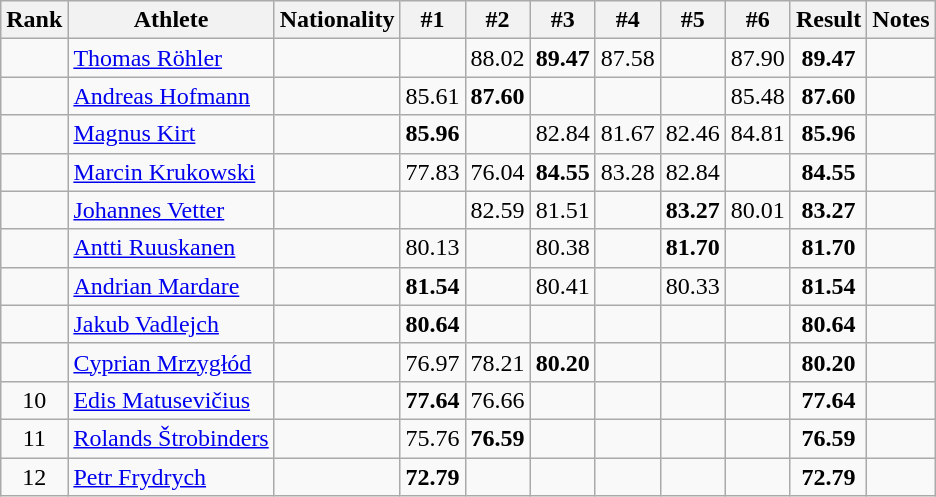<table class="wikitable sortable" style="text-align:center">
<tr>
<th>Rank</th>
<th>Athlete</th>
<th>Nationality</th>
<th>#1</th>
<th>#2</th>
<th>#3</th>
<th>#4</th>
<th>#5</th>
<th>#6</th>
<th>Result</th>
<th>Notes</th>
</tr>
<tr>
<td></td>
<td align=left><a href='#'>Thomas Röhler</a></td>
<td align=left></td>
<td></td>
<td>88.02</td>
<td><strong>89.47</strong></td>
<td>87.58</td>
<td></td>
<td>87.90</td>
<td><strong>89.47</strong></td>
<td></td>
</tr>
<tr>
<td></td>
<td align=left><a href='#'>Andreas Hofmann</a></td>
<td align=left></td>
<td>85.61</td>
<td><strong>87.60</strong></td>
<td></td>
<td></td>
<td></td>
<td>85.48</td>
<td><strong>87.60</strong></td>
<td></td>
</tr>
<tr>
<td></td>
<td align=left><a href='#'>Magnus Kirt</a></td>
<td align=left></td>
<td><strong>85.96</strong></td>
<td></td>
<td>82.84</td>
<td>81.67</td>
<td>82.46</td>
<td>84.81</td>
<td><strong>85.96</strong></td>
<td></td>
</tr>
<tr>
<td></td>
<td align=left><a href='#'>Marcin Krukowski</a></td>
<td align=left></td>
<td>77.83</td>
<td>76.04</td>
<td><strong>84.55</strong></td>
<td>83.28</td>
<td>82.84</td>
<td></td>
<td><strong>84.55</strong></td>
<td></td>
</tr>
<tr>
<td></td>
<td align=left><a href='#'>Johannes Vetter</a></td>
<td align=left></td>
<td></td>
<td>82.59</td>
<td>81.51</td>
<td></td>
<td><strong>83.27</strong></td>
<td>80.01</td>
<td><strong>83.27</strong></td>
<td></td>
</tr>
<tr>
<td></td>
<td align=left><a href='#'>Antti Ruuskanen</a></td>
<td align=left></td>
<td>80.13</td>
<td></td>
<td>80.38</td>
<td></td>
<td><strong>81.70</strong></td>
<td></td>
<td><strong>81.70</strong></td>
<td></td>
</tr>
<tr>
<td></td>
<td align=left><a href='#'>Andrian Mardare</a></td>
<td align=left></td>
<td><strong>81.54</strong></td>
<td></td>
<td>80.41</td>
<td></td>
<td>80.33</td>
<td></td>
<td><strong>81.54</strong></td>
<td></td>
</tr>
<tr>
<td></td>
<td align=left><a href='#'>Jakub Vadlejch</a></td>
<td align=left></td>
<td><strong>80.64</strong></td>
<td></td>
<td></td>
<td></td>
<td></td>
<td></td>
<td><strong>80.64</strong></td>
<td></td>
</tr>
<tr>
<td></td>
<td align=left><a href='#'>Cyprian Mrzygłód</a></td>
<td align=left></td>
<td>76.97</td>
<td>78.21</td>
<td><strong>80.20</strong></td>
<td></td>
<td></td>
<td></td>
<td><strong>80.20</strong></td>
<td></td>
</tr>
<tr>
<td>10</td>
<td align=left><a href='#'>Edis Matusevičius</a></td>
<td align=left></td>
<td><strong>77.64</strong></td>
<td>76.66</td>
<td></td>
<td></td>
<td></td>
<td></td>
<td><strong>77.64</strong></td>
<td></td>
</tr>
<tr>
<td>11</td>
<td align=left><a href='#'>Rolands Štrobinders</a></td>
<td align=left></td>
<td>75.76</td>
<td><strong>76.59</strong></td>
<td></td>
<td></td>
<td></td>
<td></td>
<td><strong>76.59</strong></td>
<td></td>
</tr>
<tr>
<td>12</td>
<td align=left><a href='#'>Petr Frydrych</a></td>
<td align=left></td>
<td><strong>72.79</strong></td>
<td></td>
<td></td>
<td></td>
<td></td>
<td></td>
<td><strong>72.79</strong></td>
<td></td>
</tr>
</table>
